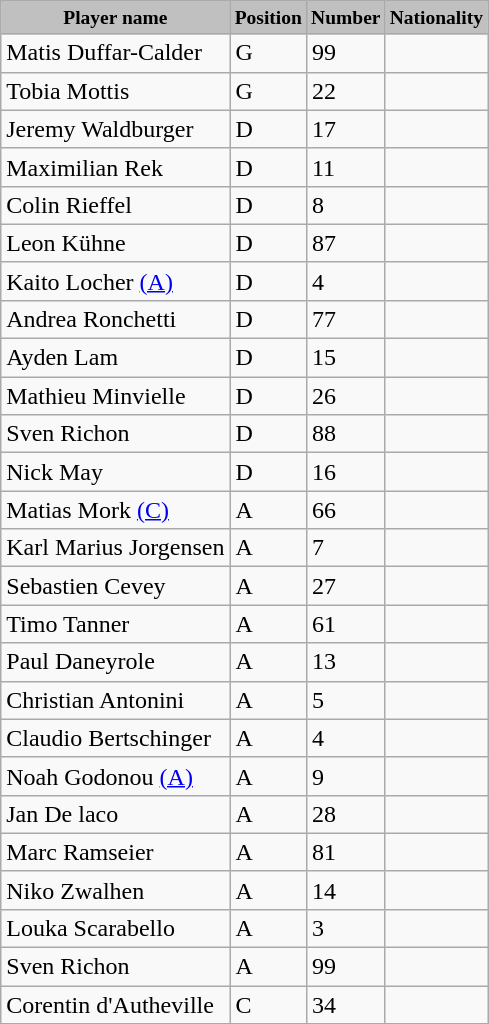<table class="wikitable">
<tr style="text-align:center; font-size:small; font-weight:bold; background:silver; padding:5px;"|>
<td>Player name</td>
<td>Position</td>
<td>Number</td>
<td>Nationality</td>
</tr>
<tr>
<td>Matis Duffar-Calder</td>
<td>G</td>
<td>99</td>
<td></td>
</tr>
<tr>
<td>Tobia Mottis</td>
<td>G</td>
<td>22</td>
<td>  </td>
</tr>
<tr>
<td>Jeremy Waldburger</td>
<td>D</td>
<td>17</td>
<td> </td>
</tr>
<tr>
<td>Maximilian Rek</td>
<td>D</td>
<td>11</td>
<td> </td>
</tr>
<tr>
<td>Colin Rieffel</td>
<td>D</td>
<td>8</td>
<td></td>
</tr>
<tr>
<td>Leon Kühne</td>
<td>D</td>
<td>87</td>
<td></td>
</tr>
<tr>
<td>Kaito Locher <a href='#'>(A)</a></td>
<td>D</td>
<td>4</td>
<td> </td>
</tr>
<tr>
<td>Andrea Ronchetti</td>
<td>D</td>
<td>77</td>
<td></td>
</tr>
<tr>
<td>Ayden Lam</td>
<td>D</td>
<td>15</td>
<td></td>
</tr>
<tr>
<td>Mathieu Minvielle</td>
<td>D</td>
<td>26</td>
<td> </td>
</tr>
<tr>
<td>Sven Richon</td>
<td>D</td>
<td>88</td>
<td></td>
</tr>
<tr>
<td>Nick May</td>
<td>D</td>
<td>16</td>
<td> </td>
</tr>
<tr>
<td>Matias Mork <a href='#'>(C)</a></td>
<td>A</td>
<td>66</td>
<td></td>
</tr>
<tr>
<td>Karl Marius Jorgensen</td>
<td>A</td>
<td>7</td>
<td></td>
</tr>
<tr>
<td>Sebastien Cevey</td>
<td>A</td>
<td>27</td>
<td></td>
</tr>
<tr>
<td>Timo Tanner</td>
<td>A</td>
<td>61</td>
<td></td>
</tr>
<tr>
<td>Paul Daneyrole</td>
<td>A</td>
<td>13</td>
<td> </td>
</tr>
<tr>
<td>Christian Antonini</td>
<td>A</td>
<td>5</td>
<td></td>
</tr>
<tr>
<td>Claudio Bertschinger</td>
<td>A</td>
<td>4</td>
<td></td>
</tr>
<tr>
<td>Noah Godonou <a href='#'>(A)</a></td>
<td>A</td>
<td>9</td>
<td>  </td>
</tr>
<tr>
<td>Jan De laco</td>
<td>A</td>
<td>28</td>
<td></td>
</tr>
<tr>
<td>Marc Ramseier</td>
<td>A</td>
<td>81</td>
<td></td>
</tr>
<tr>
<td>Niko Zwalhen</td>
<td>A</td>
<td>14</td>
<td></td>
</tr>
<tr>
<td>Louka Scarabello</td>
<td>A</td>
<td>3</td>
<td> </td>
</tr>
<tr>
<td>Sven Richon</td>
<td>A</td>
<td>99</td>
<td></td>
</tr>
<tr>
<td>Corentin d'Autheville</td>
<td>C</td>
<td>34</td>
<td> </td>
</tr>
<tr>
</tr>
</table>
